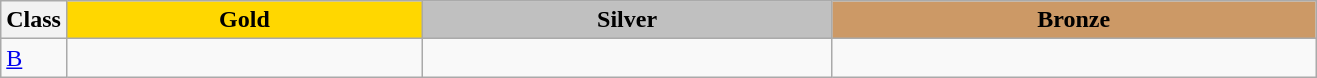<table class=wikitable style="font-size:100%">
<tr>
<th rowspan="1" width="5%">Class</th>
<th rowspan="1" style="background:gold;">Gold</th>
<th colspan="1" style="background:silver;">Silver</th>
<th colspan="1" style="background:#CC9966;">Bronze</th>
</tr>
<tr>
<td><a href='#'>B</a></td>
<td></td>
<td></td>
<td></td>
</tr>
</table>
